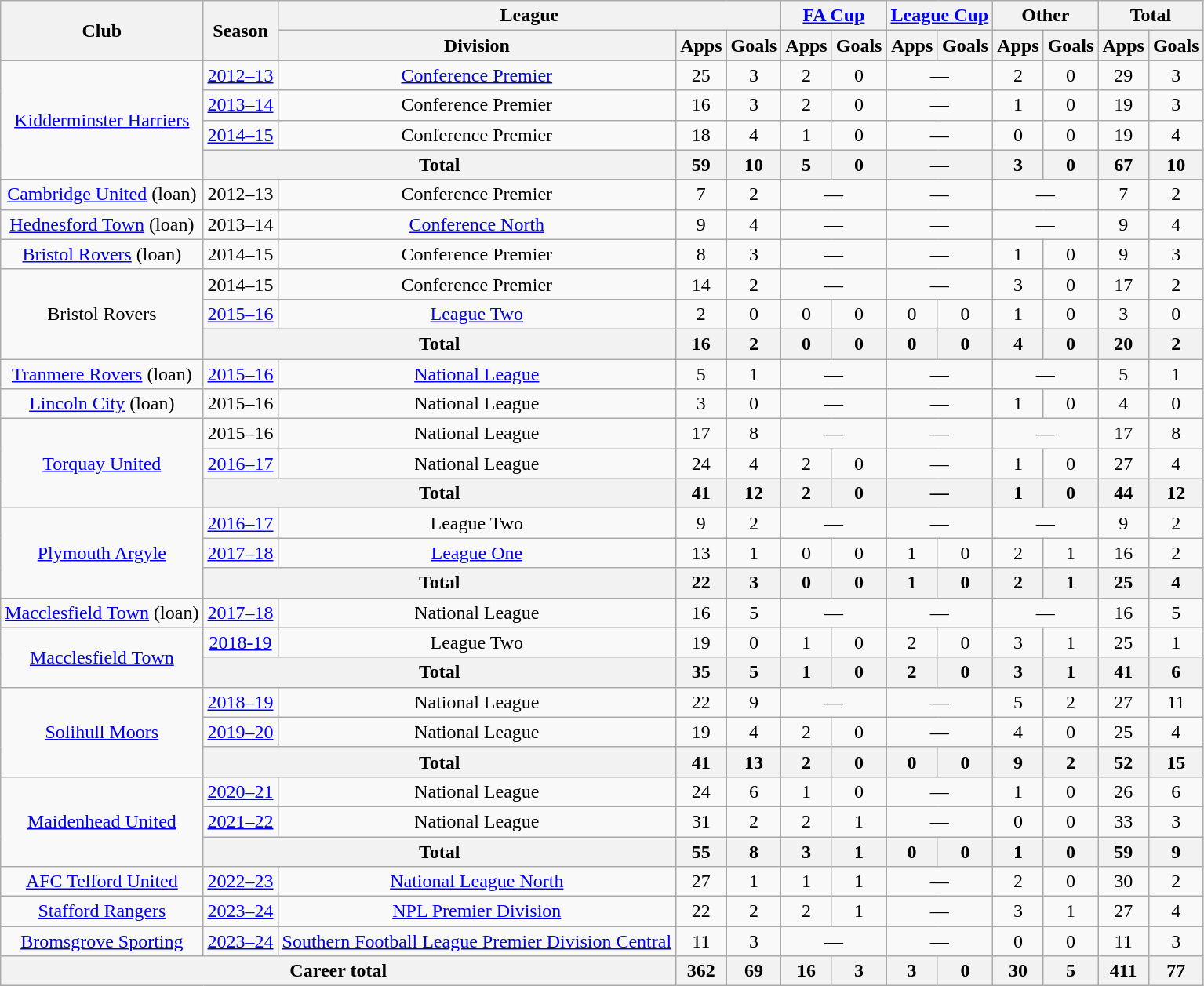<table class=wikitable style="text-align: center;">
<tr>
<th rowspan=2>Club</th>
<th rowspan=2>Season</th>
<th colspan=3>League</th>
<th colspan=2><a href='#'>FA Cup</a></th>
<th colspan=2><a href='#'>League Cup</a></th>
<th colspan=2>Other</th>
<th colspan=2>Total</th>
</tr>
<tr>
<th>Division</th>
<th>Apps</th>
<th>Goals</th>
<th>Apps</th>
<th>Goals</th>
<th>Apps</th>
<th>Goals</th>
<th>Apps</th>
<th>Goals</th>
<th>Apps</th>
<th>Goals</th>
</tr>
<tr>
<td rowspan=4><a href='#'>Kidderminster Harriers</a></td>
<td><a href='#'>2012–13</a></td>
<td><a href='#'>Conference Premier</a></td>
<td>25</td>
<td>3</td>
<td>2</td>
<td>0</td>
<td colspan=2>—</td>
<td>2</td>
<td>0</td>
<td>29</td>
<td>3</td>
</tr>
<tr>
<td><a href='#'>2013–14</a></td>
<td>Conference Premier</td>
<td>16</td>
<td>3</td>
<td>2</td>
<td>0</td>
<td colspan=2>—</td>
<td>1</td>
<td>0</td>
<td>19</td>
<td>3</td>
</tr>
<tr>
<td><a href='#'>2014–15</a></td>
<td>Conference Premier</td>
<td>18</td>
<td>4</td>
<td>1</td>
<td>0</td>
<td colspan=2>—</td>
<td>0</td>
<td>0</td>
<td>19</td>
<td>4</td>
</tr>
<tr>
<th colspan=2>Total</th>
<th>59</th>
<th>10</th>
<th>5</th>
<th>0</th>
<th colspan=2>—</th>
<th>3</th>
<th>0</th>
<th>67</th>
<th>10</th>
</tr>
<tr>
<td><a href='#'>Cambridge United</a> (loan)</td>
<td>2012–13</td>
<td>Conference Premier</td>
<td>7</td>
<td>2</td>
<td colspan=2>—</td>
<td colspan=2>—</td>
<td colspan=2>—</td>
<td>7</td>
<td>2</td>
</tr>
<tr>
<td><a href='#'>Hednesford Town</a> (loan)</td>
<td>2013–14</td>
<td><a href='#'>Conference North</a></td>
<td>9</td>
<td>4</td>
<td colspan=2>—</td>
<td colspan=2>—</td>
<td colspan=2>—</td>
<td>9</td>
<td>4</td>
</tr>
<tr>
<td><a href='#'>Bristol Rovers</a> (loan)</td>
<td>2014–15</td>
<td>Conference Premier</td>
<td>8</td>
<td>3</td>
<td colspan=2>—</td>
<td colspan=2>—</td>
<td>1</td>
<td>0</td>
<td>9</td>
<td>3</td>
</tr>
<tr>
<td rowspan=3>Bristol Rovers</td>
<td>2014–15</td>
<td>Conference Premier</td>
<td>14</td>
<td>2</td>
<td colspan=2>—</td>
<td colspan=2>—</td>
<td>3</td>
<td>0</td>
<td>17</td>
<td>2</td>
</tr>
<tr>
<td><a href='#'>2015–16</a></td>
<td><a href='#'>League Two</a></td>
<td>2</td>
<td>0</td>
<td>0</td>
<td>0</td>
<td>0</td>
<td>0</td>
<td>1</td>
<td>0</td>
<td>3</td>
<td>0</td>
</tr>
<tr>
<th colspan=2>Total</th>
<th>16</th>
<th>2</th>
<th>0</th>
<th>0</th>
<th>0</th>
<th>0</th>
<th>4</th>
<th>0</th>
<th>20</th>
<th>2</th>
</tr>
<tr>
<td><a href='#'>Tranmere Rovers</a> (loan)</td>
<td><a href='#'>2015–16</a></td>
<td><a href='#'>National League</a></td>
<td>5</td>
<td>1</td>
<td colspan=2>—</td>
<td colspan=2>—</td>
<td colspan=2>—</td>
<td>5</td>
<td>1</td>
</tr>
<tr>
<td><a href='#'>Lincoln City</a> (loan)</td>
<td>2015–16</td>
<td>National League</td>
<td>3</td>
<td>0</td>
<td colspan=2>—</td>
<td colspan=2>—</td>
<td>1</td>
<td>0</td>
<td>4</td>
<td>0</td>
</tr>
<tr>
<td rowspan=3><a href='#'>Torquay United</a></td>
<td>2015–16</td>
<td>National League</td>
<td>17</td>
<td>8</td>
<td colspan=2>—</td>
<td colspan=2>—</td>
<td colspan=2>—</td>
<td>17</td>
<td>8</td>
</tr>
<tr>
<td><a href='#'>2016–17</a></td>
<td>National League</td>
<td>24</td>
<td>4</td>
<td>2</td>
<td>0</td>
<td colspan=2>—</td>
<td>1</td>
<td>0</td>
<td>27</td>
<td>4</td>
</tr>
<tr>
<th colspan=2>Total</th>
<th>41</th>
<th>12</th>
<th>2</th>
<th>0</th>
<th colspan=2>—</th>
<th>1</th>
<th>0</th>
<th>44</th>
<th>12</th>
</tr>
<tr>
<td rowspan=3><a href='#'>Plymouth Argyle</a></td>
<td><a href='#'>2016–17</a></td>
<td>League Two</td>
<td>9</td>
<td>2</td>
<td colspan=2>—</td>
<td colspan=2>—</td>
<td colspan=2>—</td>
<td>9</td>
<td>2</td>
</tr>
<tr>
<td><a href='#'>2017–18</a></td>
<td><a href='#'>League One</a></td>
<td>13</td>
<td>1</td>
<td>0</td>
<td>0</td>
<td>1</td>
<td>0</td>
<td>2</td>
<td>1</td>
<td>16</td>
<td>2</td>
</tr>
<tr>
<th colspan=2>Total</th>
<th>22</th>
<th>3</th>
<th>0</th>
<th>0</th>
<th>1</th>
<th>0</th>
<th>2</th>
<th>1</th>
<th>25</th>
<th>4</th>
</tr>
<tr>
<td><a href='#'>Macclesfield Town</a> (loan)</td>
<td><a href='#'>2017–18</a></td>
<td>National League</td>
<td>16</td>
<td>5</td>
<td colspan=2>—</td>
<td colspan=2>—</td>
<td colspan=2>—</td>
<td>16</td>
<td>5</td>
</tr>
<tr>
<td rowspan="2"><a href='#'>Macclesfield Town</a></td>
<td><a href='#'>2018-19</a></td>
<td>League Two</td>
<td>19</td>
<td>0</td>
<td>1</td>
<td>0</td>
<td>2</td>
<td>0</td>
<td>3</td>
<td>1</td>
<td>25</td>
<td>1</td>
</tr>
<tr>
<th colspan="2">Total</th>
<th>35</th>
<th>5</th>
<th>1</th>
<th>0</th>
<th>2</th>
<th>0</th>
<th>3</th>
<th>1</th>
<th>41</th>
<th>6</th>
</tr>
<tr>
<td rowspan="3"><a href='#'>Solihull Moors</a></td>
<td><a href='#'>2018–19</a></td>
<td>National League</td>
<td>22</td>
<td>9</td>
<td colspan="2">—</td>
<td colspan="2">—</td>
<td>5</td>
<td>2</td>
<td>27</td>
<td>11</td>
</tr>
<tr>
<td><a href='#'>2019–20</a></td>
<td>National League</td>
<td>19</td>
<td>4</td>
<td>2</td>
<td>0</td>
<td colspan="2">—</td>
<td>4</td>
<td>0</td>
<td>25</td>
<td>4</td>
</tr>
<tr>
<th colspan="2">Total</th>
<th>41</th>
<th>13</th>
<th>2</th>
<th>0</th>
<th>0</th>
<th>0</th>
<th>9</th>
<th>2</th>
<th>52</th>
<th>15</th>
</tr>
<tr>
<td rowspan="3"><a href='#'>Maidenhead United</a></td>
<td><a href='#'>2020–21</a></td>
<td>National League</td>
<td>24</td>
<td>6</td>
<td>1</td>
<td>0</td>
<td colspan="2">—</td>
<td>1</td>
<td>0</td>
<td>26</td>
<td>6</td>
</tr>
<tr>
<td><a href='#'>2021–22</a></td>
<td>National League</td>
<td>31</td>
<td>2</td>
<td>2</td>
<td>1</td>
<td colspan="2">—</td>
<td>0</td>
<td>0</td>
<td>33</td>
<td>3</td>
</tr>
<tr>
<th colspan="2">Total</th>
<th>55</th>
<th>8</th>
<th>3</th>
<th>1</th>
<th>0</th>
<th>0</th>
<th>1</th>
<th>0</th>
<th>59</th>
<th>9</th>
</tr>
<tr>
<td><a href='#'>AFC Telford United</a></td>
<td><a href='#'>2022–23</a></td>
<td><a href='#'>National League North</a></td>
<td>27</td>
<td>1</td>
<td>1</td>
<td>1</td>
<td colspan="2">—</td>
<td>2</td>
<td>0</td>
<td>30</td>
<td>2</td>
</tr>
<tr>
<td><a href='#'>Stafford Rangers</a></td>
<td><a href='#'>2023–24</a></td>
<td><a href='#'>NPL Premier Division</a></td>
<td>22</td>
<td>2</td>
<td>2</td>
<td>1</td>
<td colspan="2">—</td>
<td>3</td>
<td>1</td>
<td>27</td>
<td>4</td>
</tr>
<tr>
<td><a href='#'>Bromsgrove Sporting</a></td>
<td><a href='#'>2023–24</a></td>
<td><a href='#'>Southern Football League Premier Division Central</a></td>
<td>11</td>
<td>3</td>
<td colspan="2">—</td>
<td colspan="2">—</td>
<td>0</td>
<td>0</td>
<td>11</td>
<td>3</td>
</tr>
<tr>
<th colspan="3">Career total</th>
<th>362</th>
<th>69</th>
<th>16</th>
<th>3</th>
<th>3</th>
<th>0</th>
<th>30</th>
<th>5</th>
<th>411</th>
<th>77</th>
</tr>
</table>
